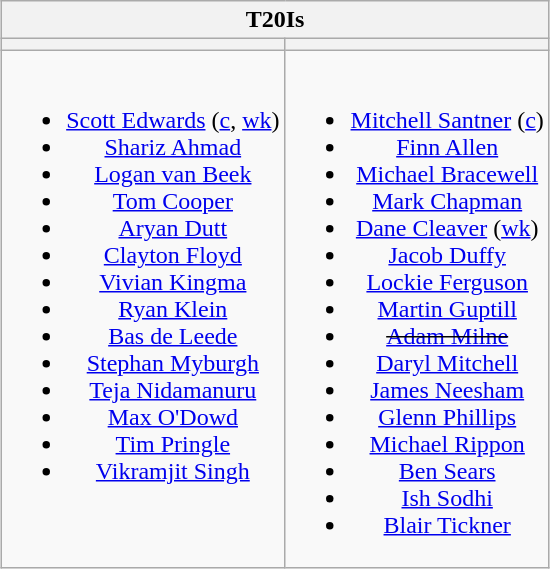<table class="wikitable" style="text-align:center; margin:auto">
<tr>
<th colspan=2>T20Is</th>
</tr>
<tr>
<th></th>
<th></th>
</tr>
<tr style="vertical-align:top">
<td><br><ul><li><a href='#'>Scott Edwards</a> (<a href='#'>c</a>, <a href='#'>wk</a>)</li><li><a href='#'>Shariz Ahmad</a></li><li><a href='#'>Logan van Beek</a></li><li><a href='#'>Tom Cooper</a></li><li><a href='#'>Aryan Dutt</a></li><li><a href='#'>Clayton Floyd</a></li><li><a href='#'>Vivian Kingma</a></li><li><a href='#'>Ryan Klein</a></li><li><a href='#'>Bas de Leede</a></li><li><a href='#'>Stephan Myburgh</a></li><li><a href='#'>Teja Nidamanuru</a></li><li><a href='#'>Max O'Dowd</a></li><li><a href='#'>Tim Pringle</a></li><li><a href='#'>Vikramjit Singh</a></li></ul></td>
<td><br><ul><li><a href='#'>Mitchell Santner</a> (<a href='#'>c</a>)</li><li><a href='#'>Finn Allen</a></li><li><a href='#'>Michael Bracewell</a></li><li><a href='#'>Mark Chapman</a></li><li><a href='#'>Dane Cleaver</a> (<a href='#'>wk</a>)</li><li><a href='#'>Jacob Duffy</a></li><li><a href='#'>Lockie Ferguson</a></li><li><a href='#'>Martin Guptill</a></li><li><s><a href='#'>Adam Milne</a></s></li><li><a href='#'>Daryl Mitchell</a></li><li><a href='#'>James Neesham</a></li><li><a href='#'>Glenn Phillips</a></li><li><a href='#'>Michael Rippon</a></li><li><a href='#'>Ben Sears</a></li><li><a href='#'>Ish Sodhi</a></li><li><a href='#'>Blair Tickner</a></li></ul></td>
</tr>
</table>
